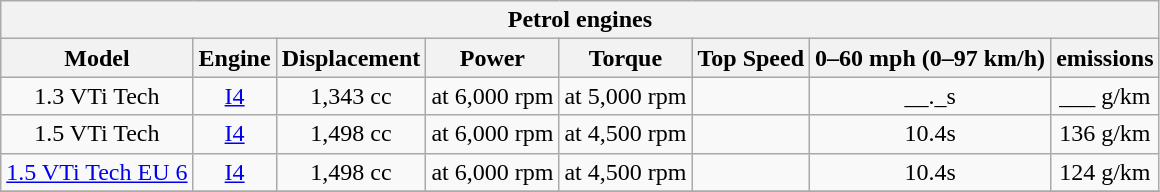<table class="wikitable" style="text-align:center; font-size:100%;">
<tr>
<th colspan=8>Petrol engines</th>
</tr>
<tr style="background:#dcdcdc; text-align:center; vertical-align:middle;">
<th>Model</th>
<th>Engine</th>
<th>Displacement</th>
<th>Power</th>
<th>Torque</th>
<th>Top Speed</th>
<th>0–60 mph (0–97 km/h)</th>
<th> emissions</th>
</tr>
<tr>
<td>1.3 VTi Tech</td>
<td><a href='#'>I4</a></td>
<td>1,343 cc</td>
<td> at 6,000 rpm</td>
<td> at 5,000 rpm</td>
<td></td>
<td>__._s</td>
<td>___ g/km</td>
</tr>
<tr>
<td>1.5 VTi Tech</td>
<td><a href='#'>I4</a></td>
<td>1,498 cc</td>
<td> at 6,000 rpm</td>
<td> at 4,500 rpm</td>
<td></td>
<td>10.4s</td>
<td>136 g/km</td>
</tr>
<tr>
<td><a href='#'>1.5 VTi Tech EU 6</a></td>
<td><a href='#'>I4</a></td>
<td>1,498 cc</td>
<td> at 6,000 rpm</td>
<td> at 4,500 rpm</td>
<td></td>
<td>10.4s</td>
<td>124 g/km</td>
</tr>
<tr>
</tr>
</table>
